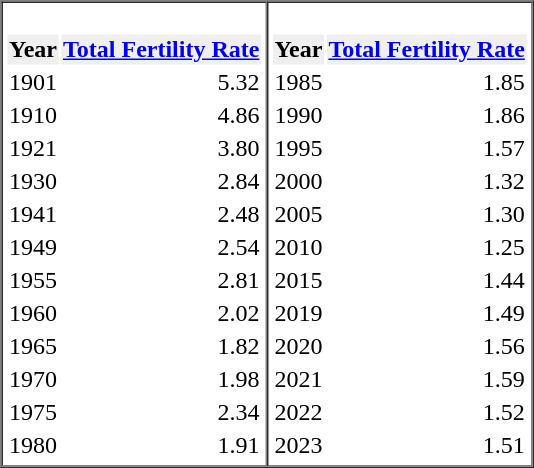<table border="1" cellspacing="0">
<tr>
<td valign="top"><br><table>
<tr>
<th style="background:#efefef;">Year</th>
<th style="background:#efefef;"><a href='#'>Total Fertility Rate</a></th>
</tr>
<tr>
<td>1901</td>
<td style="text-align:right;">5.32</td>
</tr>
<tr>
<td>1910</td>
<td style="text-align:right;">4.86</td>
</tr>
<tr>
<td>1921</td>
<td style="text-align:right;">3.80</td>
</tr>
<tr>
<td>1930</td>
<td style="text-align:right;">2.84</td>
</tr>
<tr>
<td>1941</td>
<td style="text-align:right;">2.48</td>
</tr>
<tr>
<td>1949</td>
<td style="text-align:right;">2.54</td>
</tr>
<tr>
<td>1955</td>
<td style="text-align:right;">2.81</td>
</tr>
<tr>
<td>1960</td>
<td style="text-align:right;">2.02</td>
</tr>
<tr>
<td>1965</td>
<td style="text-align:right;">1.82</td>
</tr>
<tr>
<td>1970</td>
<td style="text-align:right;">1.98</td>
</tr>
<tr>
<td>1975</td>
<td style="text-align:right;">2.34</td>
</tr>
<tr>
<td>1980</td>
<td style="text-align:right;">1.91</td>
</tr>
</table>
</td>
<td valign="top"><br><table>
<tr>
<th style="background:#efefef;">Year</th>
<th style="background:#efefef;"><a href='#'>Total Fertility Rate</a></th>
</tr>
<tr>
<td>1985</td>
<td style="text-align:right;">1.85</td>
</tr>
<tr>
<td>1990</td>
<td style="text-align:right;">1.86</td>
</tr>
<tr>
<td>1995</td>
<td style="text-align:right;">1.57</td>
</tr>
<tr>
<td>2000</td>
<td style="text-align:right;">1.32</td>
</tr>
<tr>
<td>2005</td>
<td style="text-align:right;">1.30</td>
</tr>
<tr>
<td>2010</td>
<td style="text-align:right;">1.25</td>
</tr>
<tr>
<td>2015</td>
<td style="text-align:right;">1.44</td>
</tr>
<tr>
<td>2019</td>
<td style="text-align:right;">1.49</td>
</tr>
<tr>
<td>2020</td>
<td style="text-align:right;">1.56</td>
</tr>
<tr>
<td>2021</td>
<td style="text-align:right;">1.59</td>
</tr>
<tr>
<td>2022</td>
<td style="text-align:right;">1.52</td>
</tr>
<tr>
<td>2023</td>
<td style="text-align:right;">1.51</td>
</tr>
</table>
</td>
</tr>
</table>
